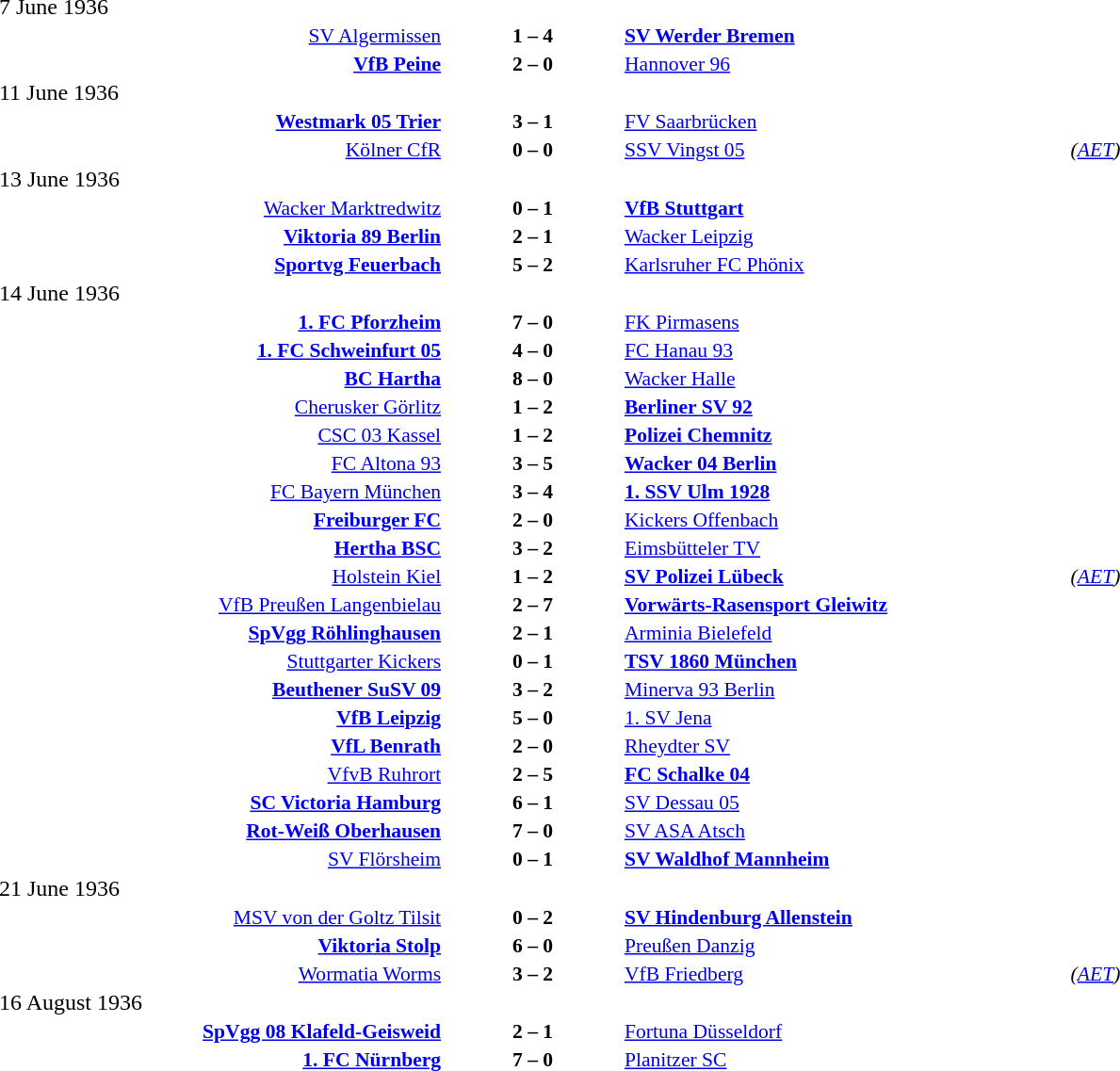<table width=100% cellspacing=1>
<tr>
<th width=25%></th>
<th width=10%></th>
<th width=25%></th>
<th></th>
</tr>
<tr>
<td>7 June 1936</td>
</tr>
<tr style=font-size:90%>
<td align=right><a href='#'>SV Algermissen</a></td>
<td align=center><strong>1 – 4</strong></td>
<td><strong><a href='#'>SV Werder Bremen</a></strong></td>
</tr>
<tr style=font-size:90%>
<td align=right><strong><a href='#'>VfB Peine</a></strong></td>
<td align=center><strong>2 – 0</strong></td>
<td><a href='#'>Hannover 96</a></td>
</tr>
<tr>
<td>11 June 1936</td>
</tr>
<tr style=font-size:90%>
<td align=right><strong><a href='#'>Westmark 05 Trier</a></strong></td>
<td align=center><strong>3 – 1</strong></td>
<td><a href='#'>FV Saarbrücken</a></td>
</tr>
<tr style=font-size:90%>
<td align=right><a href='#'>Kölner CfR</a></td>
<td align=center><strong>0 – 0</strong></td>
<td><a href='#'>SSV Vingst 05</a></td>
<td><em>(<a href='#'>AET</a>)</em></td>
</tr>
<tr>
<td>13 June 1936</td>
</tr>
<tr style=font-size:90%>
<td align=right><a href='#'>Wacker Marktredwitz</a></td>
<td align=center><strong>0 – 1</strong></td>
<td><strong><a href='#'>VfB Stuttgart</a></strong></td>
</tr>
<tr style=font-size:90%>
<td align=right><strong><a href='#'>Viktoria 89 Berlin</a></strong></td>
<td align=center><strong>2 – 1</strong></td>
<td><a href='#'>Wacker Leipzig</a></td>
</tr>
<tr style=font-size:90%>
<td align=right><strong><a href='#'>Sportvg Feuerbach</a></strong></td>
<td align=center><strong>5 – 2</strong></td>
<td><a href='#'>Karlsruher FC Phönix</a></td>
</tr>
<tr>
<td>14 June 1936</td>
</tr>
<tr style=font-size:90%>
<td align=right><strong><a href='#'>1. FC Pforzheim</a></strong></td>
<td align=center><strong>7 – 0</strong></td>
<td><a href='#'>FK Pirmasens</a></td>
</tr>
<tr style=font-size:90%>
<td align=right><strong><a href='#'>1. FC Schweinfurt 05</a></strong></td>
<td align=center><strong>4 – 0</strong></td>
<td><a href='#'>FC Hanau 93</a></td>
</tr>
<tr style=font-size:90%>
<td align=right><strong><a href='#'>BC Hartha</a></strong></td>
<td align=center><strong>8 – 0</strong></td>
<td><a href='#'>Wacker Halle</a></td>
</tr>
<tr style=font-size:90%>
<td align=right><a href='#'>Cherusker Görlitz</a></td>
<td align=center><strong>1 – 2</strong></td>
<td><strong><a href='#'>Berliner SV 92</a></strong></td>
</tr>
<tr style=font-size:90%>
<td align=right><a href='#'>CSC 03 Kassel</a></td>
<td align=center><strong>1 – 2</strong></td>
<td><strong><a href='#'>Polizei Chemnitz</a></strong></td>
</tr>
<tr style=font-size:90%>
<td align=right><a href='#'>FC Altona 93</a></td>
<td align=center><strong>3 – 5</strong></td>
<td><strong><a href='#'>Wacker 04 Berlin</a></strong></td>
</tr>
<tr style=font-size:90%>
<td align=right><a href='#'>FC Bayern München</a></td>
<td align=center><strong>3 – 4</strong></td>
<td><strong><a href='#'>1. SSV Ulm 1928</a></strong></td>
</tr>
<tr style=font-size:90%>
<td align=right><strong><a href='#'>Freiburger FC</a></strong></td>
<td align=center><strong>2 – 0</strong></td>
<td><a href='#'>Kickers Offenbach</a></td>
</tr>
<tr style=font-size:90%>
<td align=right><strong><a href='#'>Hertha BSC</a></strong></td>
<td align=center><strong>3 – 2</strong></td>
<td><a href='#'>Eimsbütteler TV</a></td>
</tr>
<tr style=font-size:90%>
<td align=right><a href='#'>Holstein Kiel</a></td>
<td align=center><strong>1 – 2</strong></td>
<td><strong><a href='#'>SV Polizei Lübeck</a></strong></td>
<td><em>(<a href='#'>AET</a>)</em></td>
</tr>
<tr style=font-size:90%>
<td align=right><a href='#'>VfB Preußen Langenbielau</a></td>
<td align=center><strong>2 – 7</strong></td>
<td><strong><a href='#'>Vorwärts-Rasensport Gleiwitz</a></strong></td>
</tr>
<tr style=font-size:90%>
<td align=right><strong><a href='#'>SpVgg Röhlinghausen</a></strong></td>
<td align=center><strong>2 – 1</strong></td>
<td><a href='#'>Arminia Bielefeld</a></td>
</tr>
<tr style=font-size:90%>
<td align=right><a href='#'>Stuttgarter Kickers</a></td>
<td align=center><strong>0 – 1</strong></td>
<td><strong><a href='#'>TSV 1860 München</a></strong></td>
</tr>
<tr style=font-size:90%>
<td align=right><strong><a href='#'>Beuthener SuSV 09</a></strong></td>
<td align=center><strong>3 – 2</strong></td>
<td><a href='#'>Minerva 93 Berlin</a></td>
</tr>
<tr style=font-size:90%>
<td align=right><strong><a href='#'>VfB Leipzig</a></strong></td>
<td align=center><strong>5 – 0</strong></td>
<td><a href='#'>1. SV Jena</a></td>
</tr>
<tr style=font-size:90%>
<td align=right><strong><a href='#'>VfL Benrath</a></strong></td>
<td align=center><strong>2 – 0</strong></td>
<td><a href='#'>Rheydter SV</a></td>
</tr>
<tr style=font-size:90%>
<td align=right><a href='#'>VfvB Ruhrort</a></td>
<td align=center><strong>2 – 5</strong></td>
<td><strong><a href='#'>FC Schalke 04</a></strong></td>
</tr>
<tr style=font-size:90%>
<td align=right><strong><a href='#'>SC Victoria Hamburg</a></strong></td>
<td align=center><strong>6 – 1</strong></td>
<td><a href='#'>SV Dessau 05</a></td>
</tr>
<tr style=font-size:90%>
<td align=right><strong><a href='#'>Rot-Weiß Oberhausen</a></strong></td>
<td align=center><strong>7 – 0</strong></td>
<td><a href='#'>SV ASA Atsch</a></td>
</tr>
<tr style=font-size:90%>
<td align=right><a href='#'>SV Flörsheim</a></td>
<td align=center><strong>0 – 1</strong></td>
<td><strong><a href='#'>SV Waldhof Mannheim</a></strong></td>
</tr>
<tr>
<td>21 June 1936</td>
</tr>
<tr style=font-size:90%>
<td align=right><a href='#'>MSV von der Goltz Tilsit</a></td>
<td align=center><strong>0 – 2</strong></td>
<td><strong><a href='#'>SV Hindenburg Allenstein</a></strong></td>
</tr>
<tr style=font-size:90%>
<td align=right><strong><a href='#'>Viktoria Stolp</a></strong></td>
<td align=center><strong>6 – 0</strong></td>
<td><a href='#'>Preußen Danzig</a></td>
</tr>
<tr style=font-size:90%>
<td align=right><a href='#'>Wormatia Worms</a></td>
<td align=center><strong>3 – 2</strong></td>
<td><a href='#'>VfB Friedberg</a></td>
<td><em>(<a href='#'>AET</a>)</em></td>
</tr>
<tr>
<td>16 August 1936</td>
</tr>
<tr style=font-size:90%>
<td align=right><strong><a href='#'>SpVgg 08 Klafeld-Geisweid</a></strong></td>
<td align=center><strong>2 – 1</strong></td>
<td><a href='#'>Fortuna Düsseldorf</a></td>
</tr>
<tr style=font-size:90%>
<td align=right><strong><a href='#'>1. FC Nürnberg</a></strong></td>
<td align=center><strong>7 – 0</strong></td>
<td><a href='#'>Planitzer SC</a></td>
</tr>
</table>
